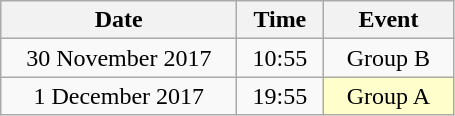<table class = "wikitable" style="text-align:center;">
<tr>
<th width=150>Date</th>
<th width=50>Time</th>
<th width=80>Event</th>
</tr>
<tr>
<td>30 November 2017</td>
<td>10:55</td>
<td>Group B</td>
</tr>
<tr>
<td>1 December 2017</td>
<td>19:55</td>
<td bgcolor=ffffcc>Group A</td>
</tr>
</table>
